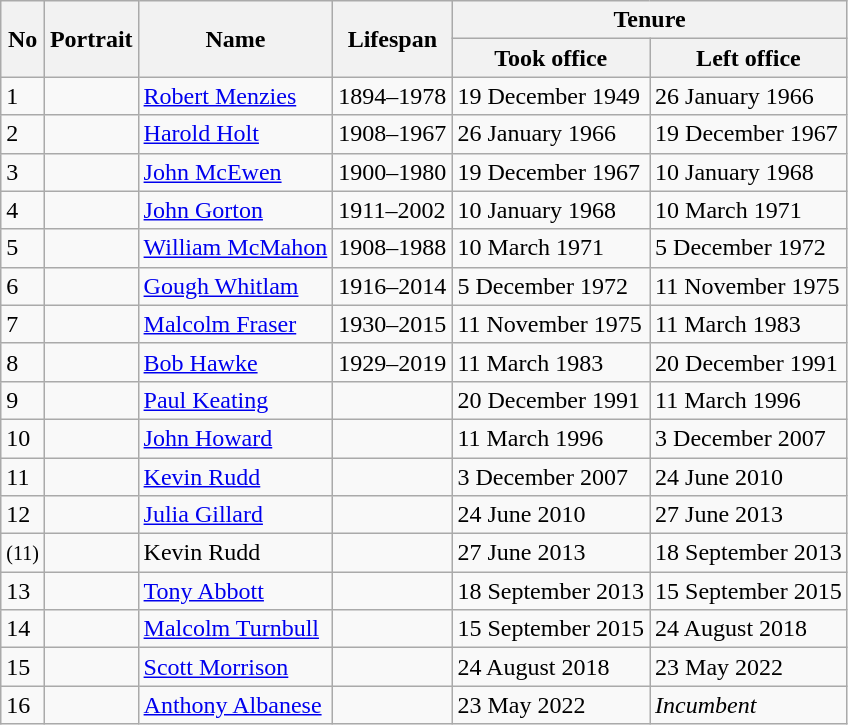<table class="wikitable">
<tr>
<th scope="col" rowspan="2">No</th>
<th scope="col" rowspan="2">Portrait</th>
<th scope="col" rowspan="2">Name</th>
<th scope="col" rowspan="2">Lifespan</th>
<th scope="col" colspan="2">Tenure</th>
</tr>
<tr>
<th scope="col">Took office</th>
<th scope="col">Left office</th>
</tr>
<tr>
<td>1</td>
<td></td>
<td><a href='#'>Robert Menzies</a></td>
<td>1894–1978</td>
<td>19 December 1949</td>
<td>26 January 1966</td>
</tr>
<tr>
<td>2</td>
<td></td>
<td><a href='#'>Harold Holt</a></td>
<td>1908–1967</td>
<td>26 January 1966</td>
<td>19 December 1967</td>
</tr>
<tr>
<td>3</td>
<td></td>
<td><a href='#'>John McEwen</a></td>
<td>1900–1980</td>
<td>19 December 1967</td>
<td>10 January 1968</td>
</tr>
<tr>
<td>4</td>
<td></td>
<td><a href='#'>John Gorton</a></td>
<td>1911–2002</td>
<td>10 January 1968</td>
<td>10 March 1971</td>
</tr>
<tr>
<td>5</td>
<td></td>
<td><a href='#'>William McMahon</a></td>
<td>1908–1988</td>
<td>10 March 1971</td>
<td>5 December 1972</td>
</tr>
<tr>
<td>6</td>
<td></td>
<td><a href='#'>Gough Whitlam</a></td>
<td>1916–2014</td>
<td>5 December 1972</td>
<td>11 November 1975</td>
</tr>
<tr>
<td>7</td>
<td></td>
<td><a href='#'>Malcolm Fraser</a></td>
<td>1930–2015</td>
<td>11 November 1975</td>
<td>11 March 1983</td>
</tr>
<tr>
<td>8</td>
<td></td>
<td><a href='#'>Bob Hawke</a></td>
<td>1929–2019</td>
<td>11 March 1983</td>
<td>20 December 1991</td>
</tr>
<tr>
<td>9</td>
<td></td>
<td><a href='#'>Paul Keating</a></td>
<td></td>
<td>20 December 1991</td>
<td>11 March 1996</td>
</tr>
<tr>
<td>10</td>
<td></td>
<td><a href='#'>John Howard</a></td>
<td></td>
<td>11 March 1996</td>
<td>3 December 2007</td>
</tr>
<tr>
<td>11</td>
<td></td>
<td><a href='#'>Kevin Rudd</a></td>
<td></td>
<td>3 December 2007</td>
<td>24 June 2010</td>
</tr>
<tr>
<td>12</td>
<td></td>
<td><a href='#'>Julia Gillard</a></td>
<td></td>
<td>24 June 2010</td>
<td>27 June 2013</td>
</tr>
<tr>
<td><small>(11)</small></td>
<td></td>
<td>Kevin Rudd</td>
<td></td>
<td>27 June 2013</td>
<td>18 September 2013</td>
</tr>
<tr>
<td>13</td>
<td></td>
<td><a href='#'>Tony Abbott</a></td>
<td></td>
<td>18 September 2013</td>
<td>15 September 2015</td>
</tr>
<tr>
<td>14</td>
<td></td>
<td><a href='#'>Malcolm Turnbull</a></td>
<td></td>
<td>15 September 2015</td>
<td>24 August 2018</td>
</tr>
<tr>
<td>15</td>
<td></td>
<td><a href='#'>Scott Morrison</a></td>
<td></td>
<td>24 August 2018</td>
<td>23 May 2022</td>
</tr>
<tr>
<td>16</td>
<td></td>
<td><a href='#'>Anthony Albanese</a></td>
<td></td>
<td>23 May 2022</td>
<td><em>Incumbent</em></td>
</tr>
</table>
